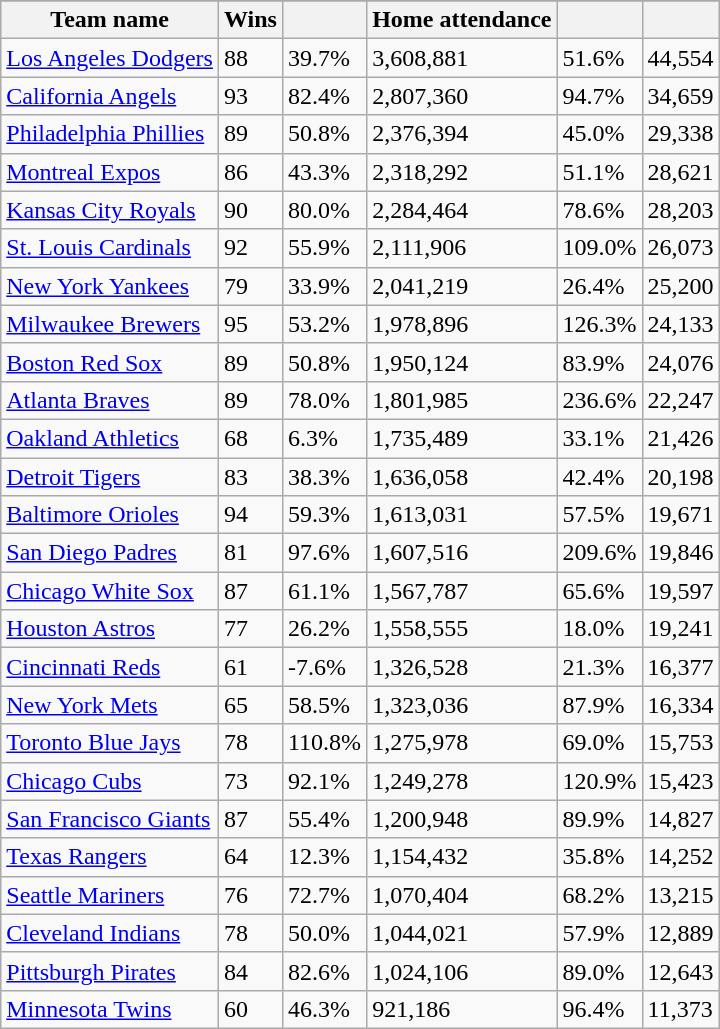<table class="wikitable sortable">
<tr style="text-align:center; font-size:larger;">
</tr>
<tr>
<th>Team name</th>
<th>Wins</th>
<th></th>
<th>Home attendance</th>
<th></th>
<th></th>
</tr>
<tr>
<td><a href='#'>Los Angeles Dodgers</a></td>
<td>88</td>
<td>39.7%</td>
<td>3,608,881</td>
<td>51.6%</td>
<td>44,554</td>
</tr>
<tr>
<td><a href='#'>California Angels</a></td>
<td>93</td>
<td>82.4%</td>
<td>2,807,360</td>
<td>94.7%</td>
<td>34,659</td>
</tr>
<tr>
<td><a href='#'>Philadelphia Phillies</a></td>
<td>89</td>
<td>50.8%</td>
<td>2,376,394</td>
<td>45.0%</td>
<td>29,338</td>
</tr>
<tr>
<td><a href='#'>Montreal Expos</a></td>
<td>86</td>
<td>43.3%</td>
<td>2,318,292</td>
<td>51.1%</td>
<td>28,621</td>
</tr>
<tr>
<td><a href='#'>Kansas City Royals</a></td>
<td>90</td>
<td>80.0%</td>
<td>2,284,464</td>
<td>78.6%</td>
<td>28,203</td>
</tr>
<tr>
<td><a href='#'>St. Louis Cardinals</a></td>
<td>92</td>
<td>55.9%</td>
<td>2,111,906</td>
<td>109.0%</td>
<td>26,073</td>
</tr>
<tr>
<td><a href='#'>New York Yankees</a></td>
<td>79</td>
<td>33.9%</td>
<td>2,041,219</td>
<td>26.4%</td>
<td>25,200</td>
</tr>
<tr>
<td><a href='#'>Milwaukee Brewers</a></td>
<td>95</td>
<td>53.2%</td>
<td>1,978,896</td>
<td>126.3%</td>
<td>24,133</td>
</tr>
<tr>
<td><a href='#'>Boston Red Sox</a></td>
<td>89</td>
<td>50.8%</td>
<td>1,950,124</td>
<td>83.9%</td>
<td>24,076</td>
</tr>
<tr>
<td><a href='#'>Atlanta Braves</a></td>
<td>89</td>
<td>78.0%</td>
<td>1,801,985</td>
<td>236.6%</td>
<td>22,247</td>
</tr>
<tr>
<td><a href='#'>Oakland Athletics</a></td>
<td>68</td>
<td>6.3%</td>
<td>1,735,489</td>
<td>33.1%</td>
<td>21,426</td>
</tr>
<tr>
<td><a href='#'>Detroit Tigers</a></td>
<td>83</td>
<td>38.3%</td>
<td>1,636,058</td>
<td>42.4%</td>
<td>20,198</td>
</tr>
<tr>
<td><a href='#'>Baltimore Orioles</a></td>
<td>94</td>
<td>59.3%</td>
<td>1,613,031</td>
<td>57.5%</td>
<td>19,671</td>
</tr>
<tr>
<td><a href='#'>San Diego Padres</a></td>
<td>81</td>
<td>97.6%</td>
<td>1,607,516</td>
<td>209.6%</td>
<td>19,846</td>
</tr>
<tr>
<td><a href='#'>Chicago White Sox</a></td>
<td>87</td>
<td>61.1%</td>
<td>1,567,787</td>
<td>65.6%</td>
<td>19,597</td>
</tr>
<tr>
<td><a href='#'>Houston Astros</a></td>
<td>77</td>
<td>26.2%</td>
<td>1,558,555</td>
<td>18.0%</td>
<td>19,241</td>
</tr>
<tr>
<td><a href='#'>Cincinnati Reds</a></td>
<td>61</td>
<td>-7.6%</td>
<td>1,326,528</td>
<td>21.3%</td>
<td>16,377</td>
</tr>
<tr>
<td><a href='#'>New York Mets</a></td>
<td>65</td>
<td>58.5%</td>
<td>1,323,036</td>
<td>87.9%</td>
<td>16,334</td>
</tr>
<tr>
<td><a href='#'>Toronto Blue Jays</a></td>
<td>78</td>
<td>110.8%</td>
<td>1,275,978</td>
<td>69.0%</td>
<td>15,753</td>
</tr>
<tr>
<td><a href='#'>Chicago Cubs</a></td>
<td>73</td>
<td>92.1%</td>
<td>1,249,278</td>
<td>120.9%</td>
<td>15,423</td>
</tr>
<tr>
<td><a href='#'>San Francisco Giants</a></td>
<td>87</td>
<td>55.4%</td>
<td>1,200,948</td>
<td>89.9%</td>
<td>14,827</td>
</tr>
<tr>
<td><a href='#'>Texas Rangers</a></td>
<td>64</td>
<td>12.3%</td>
<td>1,154,432</td>
<td>35.8%</td>
<td>14,252</td>
</tr>
<tr>
<td><a href='#'>Seattle Mariners</a></td>
<td>76</td>
<td>72.7%</td>
<td>1,070,404</td>
<td>68.2%</td>
<td>13,215</td>
</tr>
<tr>
<td><a href='#'>Cleveland Indians</a></td>
<td>78</td>
<td>50.0%</td>
<td>1,044,021</td>
<td>57.9%</td>
<td>12,889</td>
</tr>
<tr>
<td><a href='#'>Pittsburgh Pirates</a></td>
<td>84</td>
<td>82.6%</td>
<td>1,024,106</td>
<td>89.0%</td>
<td>12,643</td>
</tr>
<tr>
<td><a href='#'>Minnesota Twins</a></td>
<td>60</td>
<td>46.3%</td>
<td>921,186</td>
<td>96.4%</td>
<td>11,373</td>
</tr>
</table>
